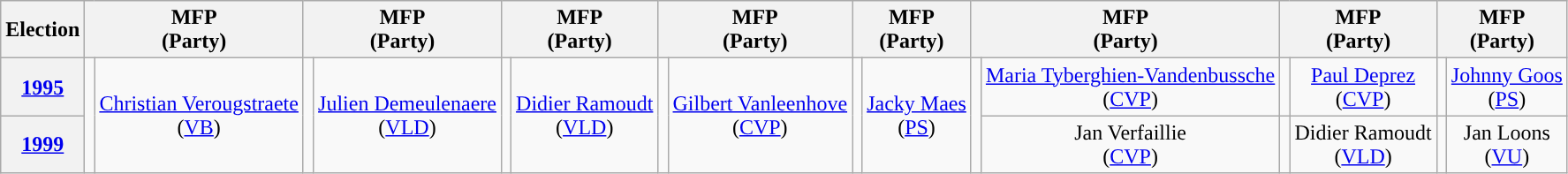<table class="wikitable" style="text-align:center">
<tr>
<th>Election</th>
<th colspan=2>MFP<br>(Party)</th>
<th colspan=2>MFP<br>(Party)</th>
<th colspan=2>MFP<br>(Party)</th>
<th colspan=2>MFP<br>(Party)</th>
<th colspan=2>MFP<br>(Party)</th>
<th colspan=2>MFP<br>(Party)</th>
<th colspan=2>MFP<br>(Party)</th>
<th colspan=2>MFP<br>(Party)</th>
</tr>
<tr>
<th><a href='#'>1995</a></th>
<td rowspan=2; style="background-color: "></td>
<td rowspan=2><a href='#'>Christian Verougstraete</a><br>(<a href='#'>VB</a>)</td>
<td rowspan=2; style="background-color: "></td>
<td rowspan=2><a href='#'>Julien Demeulenaere</a><br>(<a href='#'>VLD</a>)</td>
<td rowspan=2; style="background-color: "></td>
<td rowspan=2><a href='#'>Didier Ramoudt</a><br>(<a href='#'>VLD</a>)</td>
<td rowspan=2; style="background-color: "></td>
<td rowspan=2><a href='#'>Gilbert Vanleenhove</a><br>(<a href='#'>CVP</a>)</td>
<td rowspan=2; style="background-color: "></td>
<td rowspan=2><a href='#'>Jacky Maes</a><br>(<a href='#'>PS</a>)</td>
<td rowspan=2; style="background-color: "></td>
<td><a href='#'>Maria Tyberghien-Vandenbussche</a><br>(<a href='#'>CVP</a>)</td>
<td rowspan=1; style="background-color: "></td>
<td><a href='#'>Paul Deprez</a><br>(<a href='#'>CVP</a>)</td>
<td rowspan=1; style="background-color: "></td>
<td><a href='#'>Johnny Goos</a><br>(<a href='#'>PS</a>)</td>
</tr>
<tr>
<th><a href='#'>1999</a></th>
<td>Jan Verfaillie<br>(<a href='#'>CVP</a>)</td>
<td rowspan=1; style="background-color: "></td>
<td>Didier Ramoudt<br>(<a href='#'>VLD</a>)</td>
<td rowspan=1; style="background-color: "></td>
<td>Jan Loons<br>(<a href='#'>VU</a>)</td>
</tr>
</table>
